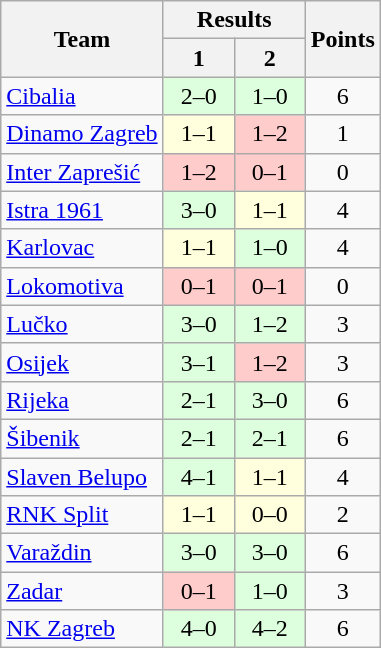<table class="wikitable" style="text-align:center">
<tr>
<th rowspan=2>Team</th>
<th colspan=2>Results</th>
<th rowspan=2>Points</th>
</tr>
<tr>
<th width=40>1</th>
<th width=40>2</th>
</tr>
<tr>
<td align=left><a href='#'>Cibalia</a></td>
<td bgcolor="#ddffdd">2–0</td>
<td bgcolor="ddffdd">1–0</td>
<td>6</td>
</tr>
<tr>
<td align=left><a href='#'>Dinamo Zagreb</a></td>
<td bgcolor="ffffdd">1–1</td>
<td bgcolor="#ffcccc">1–2</td>
<td>1</td>
</tr>
<tr>
<td align=left><a href='#'>Inter Zaprešić</a></td>
<td bgcolor="#ffcccc">1–2</td>
<td bgcolor="ffcccc">0–1</td>
<td>0</td>
</tr>
<tr>
<td align=left><a href='#'>Istra 1961</a></td>
<td bgcolor="#ddffdd">3–0</td>
<td bgcolor="#ffffdd">1–1</td>
<td>4</td>
</tr>
<tr>
<td align=left><a href='#'>Karlovac</a></td>
<td bgcolor="#ffffdd">1–1</td>
<td bgcolor="#ddffdd">1–0</td>
<td>4</td>
</tr>
<tr>
<td align=left><a href='#'>Lokomotiva</a></td>
<td bgcolor="#ffcccc">0–1</td>
<td bgcolor="#ffcccc">0–1</td>
<td>0</td>
</tr>
<tr>
<td align=left><a href='#'>Lučko</a></td>
<td bgcolor="#ddffdd">3–0</td>
<td bgcolor="#ddffdd">1–2</td>
<td>3</td>
</tr>
<tr>
<td align=left><a href='#'>Osijek</a></td>
<td bgcolor="#ddffdd">3–1</td>
<td bgcolor="#ffcccc">1–2</td>
<td>3</td>
</tr>
<tr>
<td align=left><a href='#'>Rijeka</a></td>
<td bgcolor="#ddffdd">2–1</td>
<td bgcolor="ddffdd">3–0</td>
<td>6</td>
</tr>
<tr>
<td align=left><a href='#'>Šibenik</a></td>
<td bgcolor="#ddffdd">2–1</td>
<td bgcolor="#ddffdd">2–1</td>
<td>6</td>
</tr>
<tr>
<td align=left><a href='#'>Slaven Belupo</a></td>
<td bgcolor="#ddffdd">4–1</td>
<td bgcolor="#ffffdd">1–1</td>
<td>4</td>
</tr>
<tr>
<td align=left><a href='#'>RNK Split</a></td>
<td bgcolor="ffffdd">1–1</td>
<td bgcolor="#ffffdd">0–0</td>
<td>2</td>
</tr>
<tr>
<td align=left><a href='#'>Varaždin</a></td>
<td bgcolor="#ddffdd">3–0</td>
<td bgcolor="#ddffdd">3–0</td>
<td>6</td>
</tr>
<tr>
<td align=left><a href='#'>Zadar</a></td>
<td bgcolor="ffcccc">0–1</td>
<td bgcolor="#ddffdd">1–0</td>
<td>3</td>
</tr>
<tr>
<td align=left><a href='#'>NK Zagreb</a></td>
<td bgcolor="#ddffdd">4–0</td>
<td bgcolor="#ddffdd">4–2</td>
<td>6</td>
</tr>
</table>
